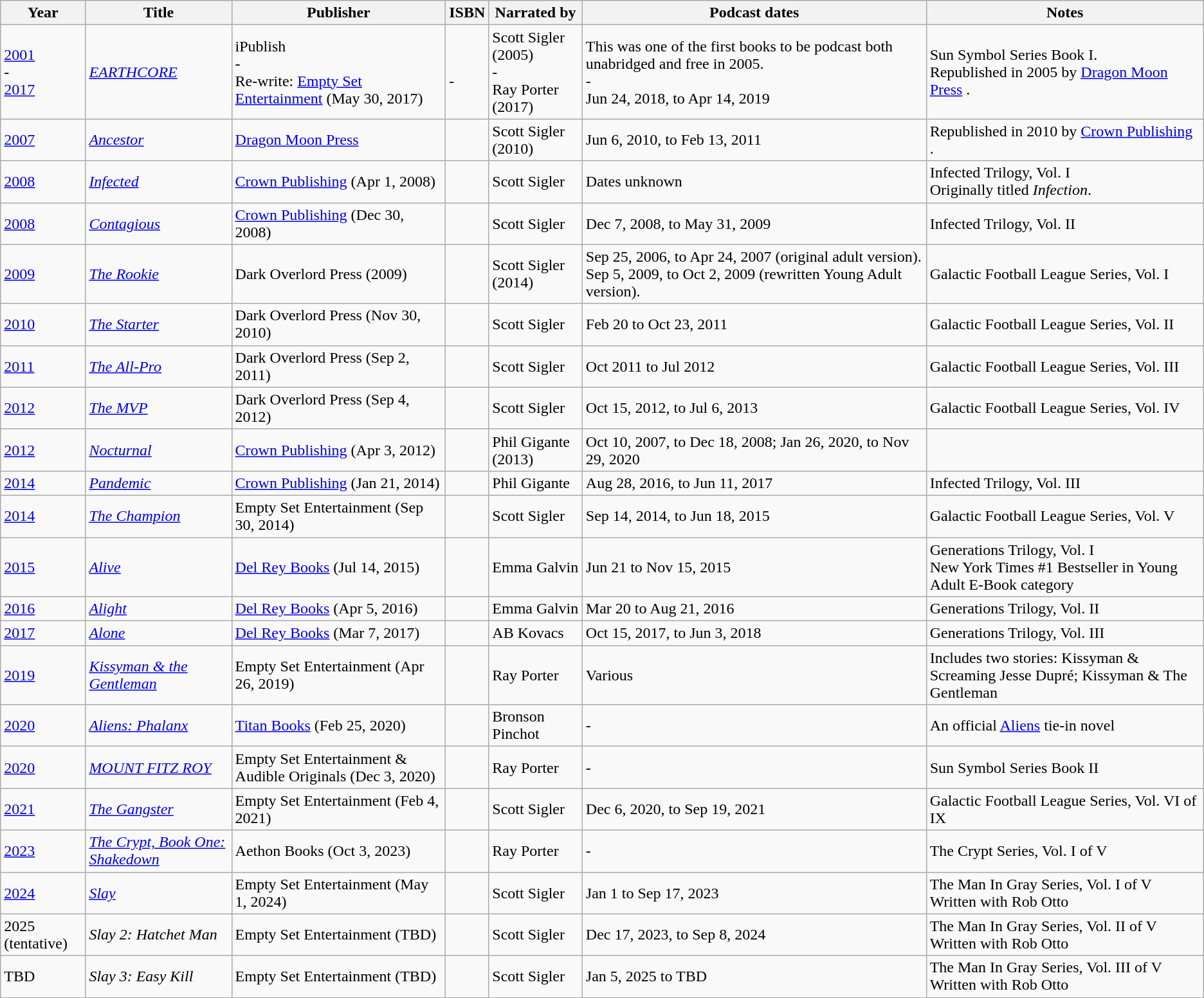<table class="wikitable sortable">
<tr>
<th>Year</th>
<th>Title</th>
<th>Publisher</th>
<th>ISBN</th>
<th>Narrated by</th>
<th>Podcast dates</th>
<th>Notes</th>
</tr>
<tr>
<td><a href='#'>2001</a><br>-<br><a href='#'>2017</a></td>
<td><em><a href='#'>EARTHCORE</a></em></td>
<td>iPublish<br>-<br>Re-write: <a href='#'>Empty Set Entertainment</a> (May 30, 2017)</td>
<td><br>-<br></td>
<td>Scott Sigler (2005)<br>-<br>Ray Porter (2017)</td>
<td>This was one of the first books to be podcast both unabridged and free in 2005.<br>-<br>Jun 24, 2018, to Apr 14, 2019</td>
<td>Sun Symbol Series Book I.<br>Republished in 2005 by <a href='#'>Dragon Moon Press</a> .</td>
</tr>
<tr>
<td><a href='#'>2007</a></td>
<td><em><a href='#'>Ancestor</a></em></td>
<td><a href='#'>Dragon Moon Press</a></td>
<td></td>
<td>Scott Sigler (2010)</td>
<td>Jun 6, 2010, to Feb 13, 2011</td>
<td>Republished in 2010 by <a href='#'>Crown Publishing</a> .</td>
</tr>
<tr>
<td><a href='#'>2008</a></td>
<td><em><a href='#'>Infected</a></em></td>
<td><a href='#'>Crown Publishing</a> (Apr 1, 2008)</td>
<td></td>
<td>Scott Sigler</td>
<td>Dates unknown</td>
<td>Infected Trilogy, Vol. I<br>Originally titled <em>Infection</em>.<br></td>
</tr>
<tr>
<td><a href='#'>2008</a></td>
<td><em><a href='#'>Contagious</a></em></td>
<td><a href='#'>Crown Publishing</a> (Dec 30, 2008)</td>
<td></td>
<td>Scott Sigler</td>
<td>Dec 7, 2008, to May 31, 2009</td>
<td>Infected Trilogy, Vol. II</td>
</tr>
<tr>
<td><a href='#'>2009</a></td>
<td><em><a href='#'>The Rookie</a></em></td>
<td>Dark Overlord Press (2009)</td>
<td></td>
<td>Scott Sigler (2014)</td>
<td>Sep 25, 2006, to Apr 24, 2007 (original adult version). Sep 5, 2009, to Oct 2, 2009 (rewritten Young Adult version).</td>
<td>Galactic Football League Series, Vol. I</td>
</tr>
<tr>
<td><a href='#'>2010</a></td>
<td><em><a href='#'>The Starter</a></em></td>
<td>Dark Overlord Press (Nov 30, 2010)</td>
<td></td>
<td>Scott Sigler</td>
<td>Feb 20 to Oct 23, 2011</td>
<td>Galactic Football League Series, Vol. II</td>
</tr>
<tr>
<td><a href='#'>2011</a></td>
<td><em><a href='#'>The All-Pro</a></em></td>
<td>Dark Overlord Press (Sep 2, 2011)</td>
<td></td>
<td>Scott Sigler</td>
<td>Oct 2011 to Jul 2012</td>
<td>Galactic Football League Series, Vol. III</td>
</tr>
<tr>
<td><a href='#'>2012</a></td>
<td><em><a href='#'>The MVP</a></em></td>
<td>Dark Overlord Press (Sep 4, 2012)</td>
<td></td>
<td>Scott Sigler</td>
<td>Oct 15, 2012, to Jul 6, 2013</td>
<td>Galactic Football League Series, Vol. IV</td>
</tr>
<tr>
<td><a href='#'>2012</a></td>
<td><em><a href='#'>Nocturnal</a></em></td>
<td><a href='#'>Crown Publishing</a> (Apr 3, 2012)</td>
<td></td>
<td>Phil Gigante (2013)</td>
<td>Oct 10, 2007, to Dec 18, 2008; Jan 26, 2020, to Nov 29, 2020</td>
<td></td>
</tr>
<tr>
<td><a href='#'>2014</a></td>
<td><em><a href='#'>Pandemic</a></em></td>
<td><a href='#'>Crown Publishing</a> (Jan 21, 2014)</td>
<td></td>
<td>Phil Gigante</td>
<td>Aug 28, 2016, to Jun 11, 2017</td>
<td>Infected Trilogy, Vol. III</td>
</tr>
<tr>
<td><a href='#'>2014</a></td>
<td><em><a href='#'>The Champion</a></em></td>
<td>Empty Set Entertainment (Sep 30, 2014)</td>
<td></td>
<td>Scott Sigler</td>
<td>Sep 14, 2014, to Jun 18, 2015</td>
<td>Galactic Football League Series, Vol. V</td>
</tr>
<tr>
<td><a href='#'>2015</a></td>
<td><em><a href='#'>Alive</a></em></td>
<td><a href='#'>Del Rey Books</a> (Jul 14, 2015)</td>
<td></td>
<td>Emma Galvin</td>
<td>Jun 21 to Nov 15, 2015</td>
<td>Generations Trilogy, Vol. I<br>New York Times #1 Bestseller in Young Adult E-Book category</td>
</tr>
<tr>
<td><a href='#'>2016</a></td>
<td><em><a href='#'>Alight</a></em></td>
<td><a href='#'>Del Rey Books</a> (Apr 5, 2016)</td>
<td></td>
<td>Emma Galvin</td>
<td>Mar 20 to Aug 21, 2016</td>
<td>Generations Trilogy, Vol. II</td>
</tr>
<tr>
<td><a href='#'>2017</a></td>
<td><em><a href='#'>Alone</a></em></td>
<td><a href='#'>Del Rey Books</a> (Mar 7, 2017)</td>
<td></td>
<td>AB Kovacs</td>
<td>Oct 15, 2017, to Jun 3, 2018</td>
<td>Generations Trilogy, Vol. III</td>
</tr>
<tr>
<td><a href='#'>2019</a></td>
<td><em><a href='#'>Kissyman & the Gentleman</a></em></td>
<td>Empty Set Entertainment (Apr 26, 2019)</td>
<td></td>
<td>Ray Porter</td>
<td>Various</td>
<td>Includes two stories: Kissyman & Screaming Jesse Dupré; Kissyman & The Gentleman</td>
</tr>
<tr>
<td><a href='#'>2020</a></td>
<td><em><a href='#'>Aliens: Phalanx</a></em></td>
<td><a href='#'>Titan Books</a> (Feb 25, 2020)</td>
<td></td>
<td>Bronson Pinchot</td>
<td>-</td>
<td>An official <a href='#'>Aliens</a> tie-in novel</td>
</tr>
<tr>
<td><a href='#'>2020</a></td>
<td><em><a href='#'>MOUNT FITZ ROY</a></em></td>
<td>Empty Set Entertainment & Audible Originals (Dec 3, 2020)</td>
<td></td>
<td>Ray Porter</td>
<td>-</td>
<td>Sun Symbol Series Book II</td>
</tr>
<tr>
<td><a href='#'>2021</a></td>
<td><em><a href='#'>The Gangster</a></em></td>
<td>Empty Set Entertainment (Feb 4, 2021)</td>
<td></td>
<td>Scott Sigler</td>
<td>Dec 6, 2020, to Sep 19, 2021</td>
<td>Galactic Football League Series, Vol. VI of IX</td>
</tr>
<tr>
<td><a href='#'>2023</a></td>
<td><em><a href='#'>The Crypt, Book One: Shakedown</a></em></td>
<td>Aethon Books (Oct 3, 2023)</td>
<td></td>
<td>Ray Porter</td>
<td>-</td>
<td>The Crypt Series, Vol. I of V</td>
</tr>
<tr>
<td><a href='#'>2024</a></td>
<td><em><a href='#'>Slay</a></em></td>
<td>Empty Set Entertainment (May 1, 2024)</td>
<td></td>
<td>Scott Sigler</td>
<td>Jan 1 to Sep 17, 2023</td>
<td>The Man In Gray Series, Vol. I of V<br>Written with Rob Otto</td>
</tr>
<tr>
<td>2025 (tentative)</td>
<td><em>Slay 2: Hatchet Man</em></td>
<td>Empty Set Entertainment (TBD)</td>
<td></td>
<td>Scott Sigler</td>
<td>Dec 17, 2023, to Sep 8, 2024</td>
<td>The Man In Gray Series, Vol. II of V<br>Written with Rob Otto</td>
</tr>
<tr>
<td>TBD</td>
<td><em>Slay 3: Easy Kill</em></td>
<td>Empty Set Entertainment (TBD)</td>
<td></td>
<td>Scott Sigler</td>
<td>Jan 5, 2025 to TBD</td>
<td>The Man In Gray Series, Vol. III of V<br>Written with Rob Otto</td>
</tr>
</table>
